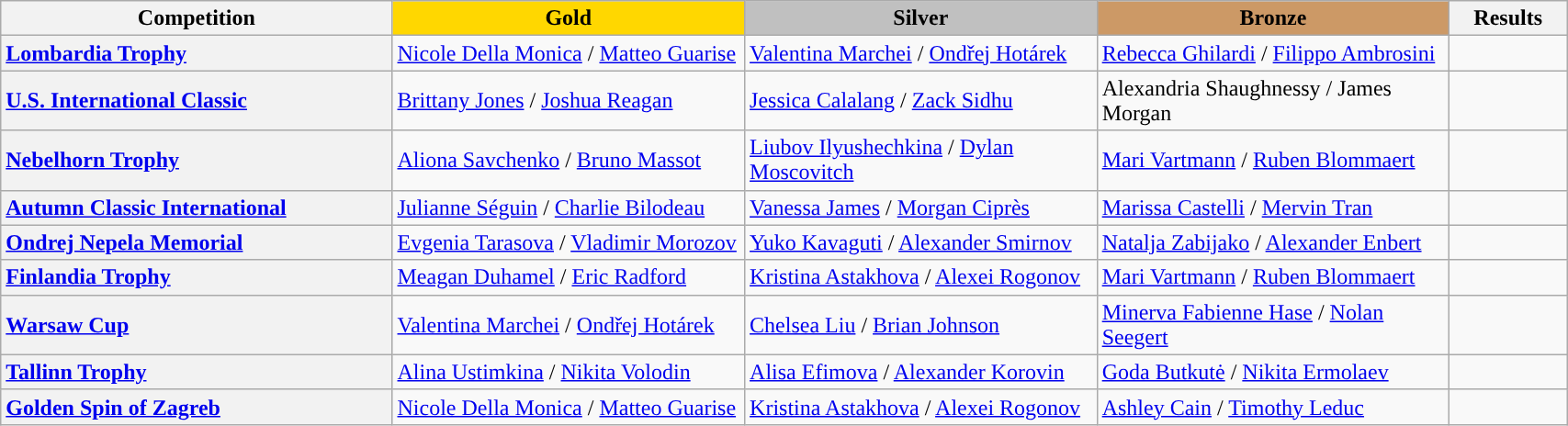<table class="wikitable unsortable" style="text-align:left; width:90%;">
<tr>
<th scope="col" style="text-align:center; width:25%;">Competition</th>
<td scope="col" style="text-align:center; width:22.5%; background:gold"><strong>Gold</strong></td>
<td scope="col" style="text-align:center; width:22.5%; background:silver"><strong>Silver</strong></td>
<td scope="col" style="text-align:center; width:22.5%; background:#c96"><strong>Bronze</strong></td>
<th scope="col" style="text-align:center; width:7.5%;">Results</th>
</tr>
<tr>
<th scope="row" style="text-align:left"> <a href='#'>Lombardia Trophy</a></th>
<td> <a href='#'>Nicole Della Monica</a> / <a href='#'>Matteo Guarise</a></td>
<td> <a href='#'>Valentina Marchei</a> / <a href='#'>Ondřej Hotárek</a></td>
<td> <a href='#'>Rebecca Ghilardi</a> / <a href='#'>Filippo Ambrosini</a></td>
<td></td>
</tr>
<tr>
<th scope="row" style="text-align:left"> <a href='#'>U.S. International Classic</a></th>
<td> <a href='#'>Brittany Jones</a> / <a href='#'>Joshua Reagan</a></td>
<td> <a href='#'>Jessica Calalang</a> / <a href='#'>Zack Sidhu</a></td>
<td> Alexandria Shaughnessy / James Morgan</td>
<td></td>
</tr>
<tr>
<th scope="row" style="text-align:left"> <a href='#'>Nebelhorn Trophy</a></th>
<td> <a href='#'>Aliona Savchenko</a> / <a href='#'>Bruno Massot</a></td>
<td> <a href='#'>Liubov Ilyushechkina</a> / <a href='#'>Dylan Moscovitch</a></td>
<td> <a href='#'>Mari Vartmann</a> / <a href='#'>Ruben Blommaert</a></td>
<td></td>
</tr>
<tr>
<th scope="row" style="text-align:left"> <a href='#'>Autumn Classic International</a></th>
<td> <a href='#'>Julianne Séguin</a> / <a href='#'>Charlie Bilodeau</a></td>
<td> <a href='#'>Vanessa James</a> / <a href='#'>Morgan Ciprès</a></td>
<td> <a href='#'>Marissa Castelli</a> / <a href='#'>Mervin Tran</a></td>
<td></td>
</tr>
<tr>
<th scope="row" style="text-align:left"> <a href='#'>Ondrej Nepela Memorial</a></th>
<td> <a href='#'>Evgenia Tarasova</a> / <a href='#'>Vladimir Morozov</a></td>
<td> <a href='#'>Yuko Kavaguti</a> / <a href='#'>Alexander Smirnov</a></td>
<td> <a href='#'>Natalja Zabijako</a> / <a href='#'>Alexander Enbert</a></td>
<td></td>
</tr>
<tr>
<th scope="row" style="text-align:left"> <a href='#'>Finlandia Trophy</a></th>
<td> <a href='#'>Meagan Duhamel</a> / <a href='#'>Eric Radford</a></td>
<td> <a href='#'>Kristina Astakhova</a> / <a href='#'>Alexei Rogonov</a></td>
<td> <a href='#'>Mari Vartmann</a> / <a href='#'>Ruben Blommaert</a></td>
<td></td>
</tr>
<tr>
<th scope="row" style="text-align:left"> <a href='#'>Warsaw Cup</a></th>
<td> <a href='#'>Valentina Marchei</a> / <a href='#'>Ondřej Hotárek</a></td>
<td> <a href='#'>Chelsea Liu</a> / <a href='#'>Brian Johnson</a></td>
<td> <a href='#'>Minerva Fabienne Hase</a> / <a href='#'>Nolan Seegert</a></td>
<td></td>
</tr>
<tr>
<th scope="row" style="text-align:left"> <a href='#'>Tallinn Trophy</a></th>
<td> <a href='#'>Alina Ustimkina</a> / <a href='#'>Nikita Volodin</a></td>
<td> <a href='#'>Alisa Efimova</a> / <a href='#'>Alexander Korovin</a></td>
<td> <a href='#'>Goda Butkutė</a> / <a href='#'>Nikita Ermolaev</a></td>
<td></td>
</tr>
<tr>
<th scope="row" style="text-align:left"> <a href='#'>Golden Spin of Zagreb</a></th>
<td> <a href='#'>Nicole Della Monica</a> / <a href='#'>Matteo Guarise</a></td>
<td> <a href='#'>Kristina Astakhova</a> / <a href='#'>Alexei Rogonov</a></td>
<td> <a href='#'>Ashley Cain</a> / <a href='#'>Timothy Leduc</a></td>
<td></td>
</tr>
</table>
